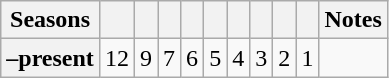<table class="wikitable plainrowheaders sortable" style="text-align:center">
<tr>
<th scope="col">Seasons</th>
<th scope="col"></th>
<th scope="col"></th>
<th scope="col"></th>
<th scope="col"></th>
<th scope="col"></th>
<th scope="col"></th>
<th scope="col"></th>
<th scope="col"></th>
<th scope="col"></th>
<th scope="col">Notes</th>
</tr>
<tr>
<th scope=row style="text-align:center">–present</th>
<td>12</td>
<td>9</td>
<td>7</td>
<td>6</td>
<td>5</td>
<td>4</td>
<td>3</td>
<td>2</td>
<td>1</td>
<td></td>
</tr>
</table>
